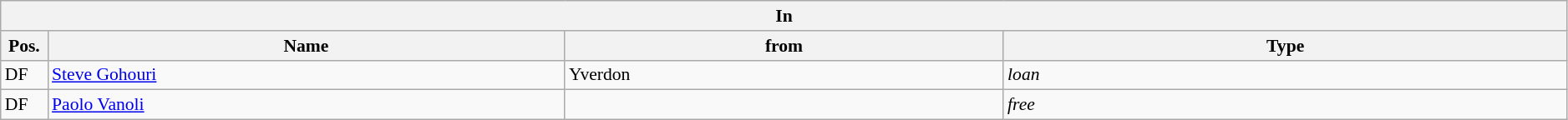<table class="wikitable" style="font-size:90%;width:99%;">
<tr>
<th colspan="4">In</th>
</tr>
<tr>
<th width=3%>Pos.</th>
<th width=33%>Name</th>
<th width=28%>from</th>
<th width=36%>Type</th>
</tr>
<tr>
<td>DF</td>
<td><a href='#'>Steve Gohouri</a></td>
<td>Yverdon</td>
<td><em>loan</em></td>
</tr>
<tr>
<td>DF</td>
<td><a href='#'>Paolo Vanoli</a></td>
<td></td>
<td><em>free</em></td>
</tr>
</table>
